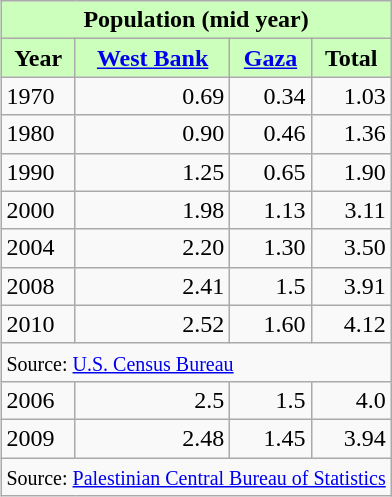<table class="wikitable" style="float: right; margin-left: 10px">
<tr>
<th colspan="4"  style="text-align:center; background:#cfb;">Population (mid year)</th>
</tr>
<tr>
<th style="background:#cfb;">Year</th>
<th style="background:#cfb;"><a href='#'>West Bank</a></th>
<th style="background:#cfb;"><a href='#'>Gaza</a></th>
<th style="background:#cfb;">Total</th>
</tr>
<tr>
<td style="text-align:left;">1970</td>
<td style="text-align:right;">0.69</td>
<td style="text-align:right;">0.34</td>
<td style="text-align:right;">1.03</td>
</tr>
<tr>
<td style="text-align:left;">1980</td>
<td style="text-align:right;">0.90</td>
<td style="text-align:right;">0.46</td>
<td style="text-align:right;">1.36</td>
</tr>
<tr>
<td style="text-align:left;">1990</td>
<td style="text-align:right;">1.25</td>
<td style="text-align:right;">0.65</td>
<td style="text-align:right;">1.90</td>
</tr>
<tr>
<td style="text-align:left;">2000</td>
<td style="text-align:right;">1.98</td>
<td style="text-align:right;">1.13</td>
<td style="text-align:right;">3.11</td>
</tr>
<tr>
<td style="text-align:left;">2004</td>
<td style="text-align:right;">2.20</td>
<td style="text-align:right;">1.30</td>
<td style="text-align:right;">3.50</td>
</tr>
<tr>
<td style="text-align:left;">2008</td>
<td style="text-align:right;">2.41</td>
<td style="text-align:right;">1.5</td>
<td style="text-align:right;">3.91</td>
</tr>
<tr>
<td style="text-align:left;">2010</td>
<td style="text-align:right;">2.52</td>
<td style="text-align:right;">1.60</td>
<td style="text-align:right;">4.12</td>
</tr>
<tr>
<td colspan="4" style="text-align:left;"><small>Source: <a href='#'>U.S. Census Bureau</a> </small></td>
</tr>
<tr>
<td style="text-align:left;">2006</td>
<td style="text-align:right;">2.5</td>
<td style="text-align:right;">1.5</td>
<td style="text-align:right;">4.0</td>
</tr>
<tr>
<td style="text-align:left;">2009</td>
<td style="text-align:right;">2.48</td>
<td style="text-align:right;">1.45</td>
<td style="text-align:right;">3.94</td>
</tr>
<tr>
<td colspan="4" style="text-align:left;"><small>Source: <a href='#'>Palestinian Central Bureau of Statistics</a></small></td>
</tr>
</table>
